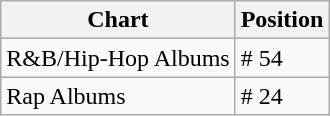<table class="wikitable">
<tr>
<th align="left">Chart</th>
<th align="left">Position</th>
</tr>
<tr>
<td align="left">R&B/Hip-Hop Albums</td>
<td align="left"># 54</td>
</tr>
<tr>
<td align="left">Rap Albums</td>
<td align="left"># 24</td>
</tr>
</table>
